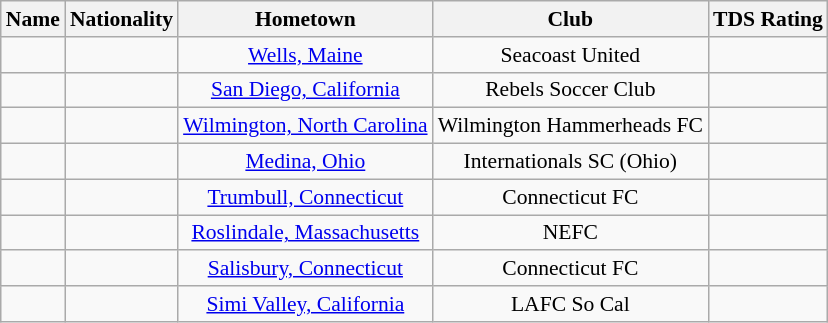<table class="wikitable" style="font-size:90%; text-align: center;" border="1">
<tr>
<th>Name</th>
<th>Nationality</th>
<th>Hometown</th>
<th>Club</th>
<th>TDS Rating</th>
</tr>
<tr>
<td></td>
<td></td>
<td><a href='#'>Wells, Maine</a></td>
<td>Seacoast United</td>
<td></td>
</tr>
<tr>
<td></td>
<td></td>
<td><a href='#'>San Diego, California</a></td>
<td>Rebels Soccer Club</td>
<td></td>
</tr>
<tr>
<td></td>
<td></td>
<td><a href='#'>Wilmington, North Carolina</a></td>
<td>Wilmington Hammerheads FC</td>
<td></td>
</tr>
<tr>
<td></td>
<td></td>
<td><a href='#'>Medina, Ohio</a></td>
<td>Internationals SC (Ohio)</td>
<td></td>
</tr>
<tr>
<td></td>
<td></td>
<td><a href='#'>Trumbull, Connecticut</a></td>
<td>Connecticut FC</td>
<td></td>
</tr>
<tr>
<td></td>
<td></td>
<td><a href='#'>Roslindale, Massachusetts</a></td>
<td>NEFC</td>
<td></td>
</tr>
<tr>
<td></td>
<td></td>
<td><a href='#'>Salisbury, Connecticut</a></td>
<td>Connecticut FC</td>
<td></td>
</tr>
<tr>
<td></td>
<td></td>
<td><a href='#'>Simi Valley, California</a></td>
<td>LAFC So Cal</td>
<td></td>
</tr>
</table>
